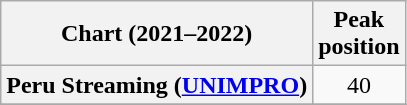<table class="wikitable sortable plainrowheaders" style="text-align:center">
<tr>
<th scope="col">Chart (2021–2022)</th>
<th scope="col">Peak<br>position</th>
</tr>
<tr>
<th scope="row">Peru Streaming (<a href='#'>UNIMPRO</a>)</th>
<td>40</td>
</tr>
<tr>
</tr>
<tr>
</tr>
<tr>
</tr>
</table>
